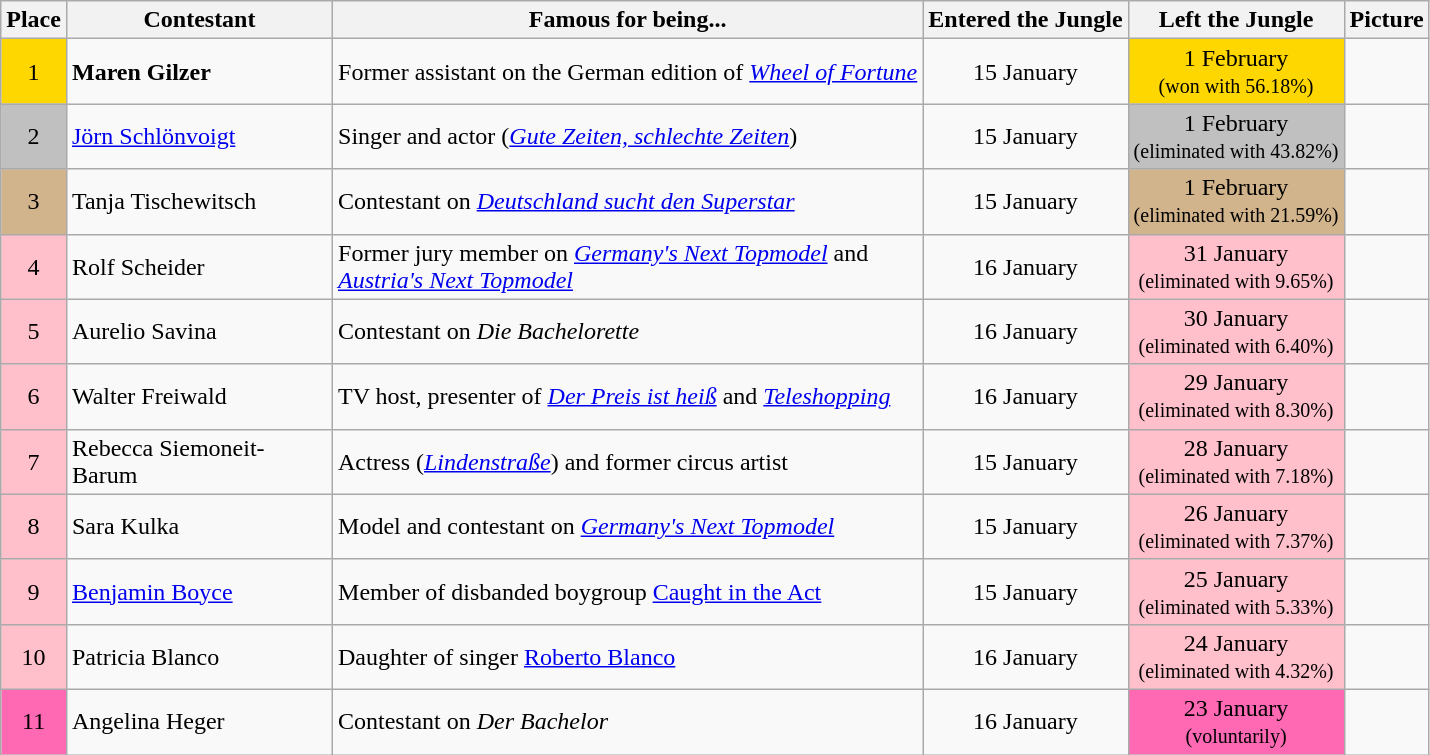<table class="wikitable zebra" center" style="text-align:center">
<tr>
<th>Place</th>
<th width="170">Contestant</th>
<th>Famous for being...</th>
<th>Entered the Jungle</th>
<th>Left the Jungle</th>
<th>Picture</th>
</tr>
<tr>
<td bgcolor=gold>1</td>
<td align="left"><strong>Maren Gilzer</strong></td>
<td align="left">Former assistant on the German edition of <em><a href='#'>Wheel of Fortune</a></em></td>
<td>15 January</td>
<td bgcolor=gold>1 February <br> <small>(won with 56.18%)</small></td>
<td></td>
</tr>
<tr>
<td bgcolor=silver>2</td>
<td align="left"><a href='#'>Jörn Schlönvoigt</a></td>
<td align="left">Singer and actor (<em><a href='#'>Gute Zeiten, schlechte Zeiten</a></em>)</td>
<td>15 January</td>
<td bgcolor=silver>1 February <br> <small>(eliminated with 43.82%)</small></td>
<td></td>
</tr>
<tr>
<td bgcolor=tan>3</td>
<td align="left">Tanja Tischewitsch</td>
<td align="left">Contestant on <em><a href='#'>Deutschland sucht den Superstar</a></em></td>
<td>15 January</td>
<td bgcolor=tan>1 February <br> <small>(eliminated with 21.59%)</small></td>
<td></td>
</tr>
<tr>
<td bgcolor=pink>4</td>
<td align="left">Rolf Scheider</td>
<td align="left">Former jury member on <em><a href='#'>Germany's Next Topmodel</a></em> and <br><em><a href='#'>Austria's Next Topmodel</a></em></td>
<td>16 January</td>
<td bgcolor=pink>31 January <br> <small>(eliminated with 9.65%)</small></td>
<td></td>
</tr>
<tr>
<td bgcolor=pink>5</td>
<td align="left">Aurelio Savina</td>
<td align="left">Contestant on <em>Die Bachelorette</em></td>
<td>16 January</td>
<td bgcolor=pink>30 January <br> <small>(eliminated with 6.40%)</small></td>
<td></td>
</tr>
<tr>
<td bgcolor=pink>6</td>
<td align="left">Walter Freiwald</td>
<td align="left">TV host, presenter of <em><a href='#'>Der Preis ist heiß</a></em> and <em><a href='#'>Teleshopping</a></em></td>
<td>16 January</td>
<td bgcolor=pink>29 January<br> <small>(eliminated with 8.30%)</small></td>
<td></td>
</tr>
<tr>
<td bgcolor=pink>7</td>
<td align="left">Rebecca Siemoneit-Barum</td>
<td align="left">Actress (<em><a href='#'>Lindenstraße</a></em>) and former circus artist</td>
<td>15 January</td>
<td bgcolor=pink>28 January<br> <small>(eliminated with 7.18%)</small></td>
<td></td>
</tr>
<tr>
<td bgcolor=pink>8</td>
<td align="left">Sara Kulka</td>
<td align="left">Model and contestant on <em><a href='#'>Germany's Next Topmodel</a></em></td>
<td>15 January</td>
<td bgcolor=pink>26 January <br><small>(eliminated with 7.37%)</small></td>
<td></td>
</tr>
<tr>
<td bgcolor=pink>9</td>
<td align="left"><a href='#'>Benjamin Boyce</a></td>
<td align="left">Member of disbanded boygroup <a href='#'>Caught in the Act</a></td>
<td>15 January</td>
<td bgcolor=pink>25 January<br> <small>(eliminated with 5.33%)</small></td>
<td></td>
</tr>
<tr>
<td bgcolor=pink>10</td>
<td align="left">Patricia Blanco</td>
<td align="left">Daughter of singer <a href='#'>Roberto Blanco</a></td>
<td>16 January</td>
<td bgcolor=pink>24 January <br><small>(eliminated with 4.32%)</small></td>
<td></td>
</tr>
<tr>
<td bgcolor=hotpink>11</td>
<td align="left">Angelina Heger</td>
<td align="left">Contestant on <em>Der Bachelor</em></td>
<td>16 January</td>
<td bgcolor=hotpink>23 January <br><small>(voluntarily)</small></td>
<td></td>
</tr>
</table>
